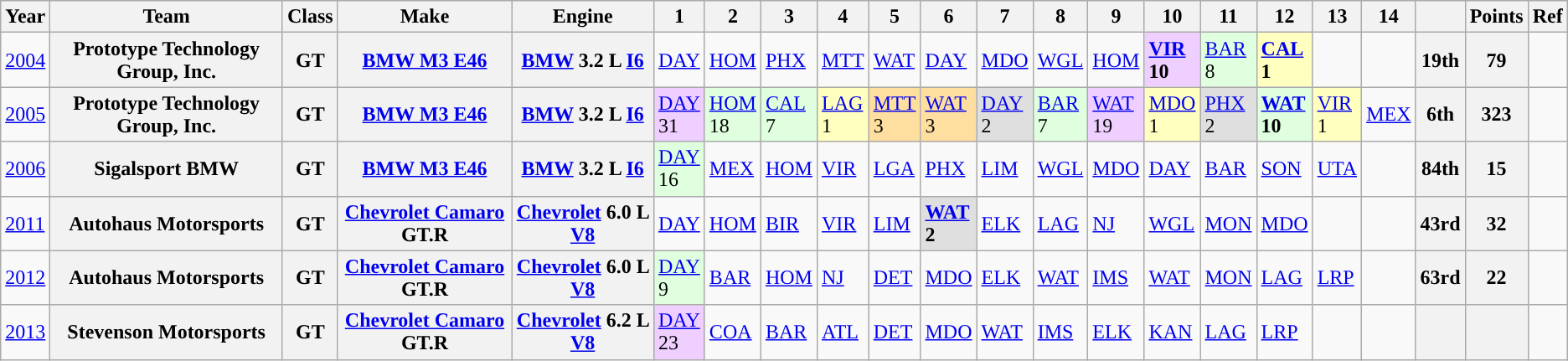<table class="wikitable">
<tr>
<th>Year</th>
<th>Team</th>
<th>Class</th>
<th>Make</th>
<th>Engine</th>
<th>1</th>
<th>2</th>
<th>3</th>
<th>4</th>
<th>5</th>
<th>6</th>
<th>7</th>
<th>8</th>
<th>9</th>
<th>10</th>
<th>11</th>
<th>12</th>
<th>13</th>
<th>14</th>
<th></th>
<th>Points</th>
<th>Ref</th>
</tr>
<tr>
<td><a href='#'>2004</a></td>
<th>Prototype Technology Group, Inc.</th>
<th>GT</th>
<th><a href='#'>BMW M3 E46</a></th>
<th><a href='#'>BMW</a> 3.2 L <a href='#'>I6</a></th>
<td><a href='#'>DAY</a></td>
<td><a href='#'>HOM</a></td>
<td><a href='#'>PHX</a></td>
<td><a href='#'>MTT</a></td>
<td><a href='#'>WAT</a></td>
<td><a href='#'>DAY</a></td>
<td><a href='#'>MDO</a></td>
<td><a href='#'>WGL</a></td>
<td><a href='#'>HOM</a></td>
<td style="background:#EFCFFF;"><strong><a href='#'>VIR</a><br>10</strong></td>
<td style="background:#DFFFDF;"><a href='#'>BAR</a><br>8</td>
<td style="background:#FFFFBF;”"><strong><a href='#'>CAL</a><br>1</strong></td>
<td></td>
<td></td>
<th>19th</th>
<th>79</th>
<td></td>
</tr>
<tr>
<td><a href='#'>2005</a></td>
<th>Prototype Technology Group, Inc.</th>
<th>GT</th>
<th><a href='#'>BMW M3 E46</a></th>
<th><a href='#'>BMW</a> 3.2 L <a href='#'>I6</a></th>
<td style="background:#EFCFFF;"><a href='#'>DAY</a><br>31</td>
<td style="background:#DFFFDF;"><a href='#'>HOM</a><br>18</td>
<td style="background:#DFFFDF;"><a href='#'>CAL</a><br>7</td>
<td style="background:#FFFFBF;”"><a href='#'>LAG</a><br>1</td>
<td style="background:#FFDF9F;”"><a href='#'>MTT</a><br>3</td>
<td style="background:#FFDF9F;”"><a href='#'>WAT</a><br>3</td>
<td style="background:#DFDFDF;”"><a href='#'>DAY</a><br>2</td>
<td style="background:#DFFFDF;"><a href='#'>BAR</a><br>7</td>
<td style="background:#EFCFFF;"><a href='#'>WAT</a><br>19</td>
<td style="background:#FFFFBF;”"><a href='#'>MDO</a><br>1</td>
<td style="background:#DFDFDF;”"><a href='#'>PHX</a><br>2</td>
<td style="background:#DFFFDF;"><strong><a href='#'>WAT</a><br>10</strong></td>
<td style="background:#FFFFBF;”"><a href='#'>VIR</a><br>1</td>
<td><a href='#'>MEX</a></td>
<th>6th</th>
<th>323</th>
<td></td>
</tr>
<tr>
<td><a href='#'>2006</a></td>
<th>Sigalsport BMW</th>
<th>GT</th>
<th><a href='#'>BMW M3 E46</a></th>
<th><a href='#'>BMW</a> 3.2 L <a href='#'>I6</a></th>
<td style="background:#DFFFDF;"><a href='#'>DAY</a><br>16</td>
<td><a href='#'>MEX</a></td>
<td><a href='#'>HOM</a></td>
<td><a href='#'>VIR</a></td>
<td><a href='#'>LGA</a></td>
<td><a href='#'>PHX</a></td>
<td><a href='#'>LIM</a></td>
<td><a href='#'>WGL</a></td>
<td><a href='#'>MDO</a></td>
<td><a href='#'>DAY</a></td>
<td><a href='#'>BAR</a></td>
<td><a href='#'>SON</a></td>
<td><a href='#'>UTA</a></td>
<td></td>
<th>84th</th>
<th>15</th>
<td></td>
</tr>
<tr>
<td><a href='#'>2011</a></td>
<th>Autohaus Motorsports</th>
<th>GT</th>
<th><a href='#'>Chevrolet Camaro</a> GT.R</th>
<th><a href='#'>Chevrolet</a> 6.0 L <a href='#'>V8</a></th>
<td><a href='#'>DAY</a></td>
<td><a href='#'>HOM</a></td>
<td><a href='#'>BIR</a></td>
<td><a href='#'>VIR</a></td>
<td><a href='#'>LIM</a></td>
<td style="background:#DFDFDF;”"><strong><a href='#'>WAT</a><br>2</strong></td>
<td><a href='#'>ELK</a></td>
<td><a href='#'>LAG</a></td>
<td><a href='#'>NJ</a></td>
<td><a href='#'>WGL</a></td>
<td><a href='#'>MON</a></td>
<td><a href='#'>MDO</a></td>
<td></td>
<td></td>
<th>43rd</th>
<th>32</th>
<td></td>
</tr>
<tr>
<td><a href='#'>2012</a></td>
<th>Autohaus Motorsports</th>
<th>GT</th>
<th><a href='#'>Chevrolet Camaro</a> GT.R</th>
<th><a href='#'>Chevrolet</a> 6.0 L <a href='#'>V8</a></th>
<td style="background:#DFFFDF;"><a href='#'>DAY</a><br>9</td>
<td><a href='#'>BAR</a></td>
<td><a href='#'>HOM</a></td>
<td><a href='#'>NJ</a></td>
<td><a href='#'>DET</a></td>
<td><a href='#'>MDO</a></td>
<td><a href='#'>ELK</a></td>
<td><a href='#'>WAT</a></td>
<td><a href='#'>IMS</a></td>
<td><a href='#'>WAT</a></td>
<td><a href='#'>MON</a></td>
<td><a href='#'>LAG</a></td>
<td><a href='#'>LRP</a></td>
<td></td>
<th>63rd</th>
<th>22</th>
<td></td>
</tr>
<tr>
<td><a href='#'>2013</a></td>
<th>Stevenson Motorsports</th>
<th>GT</th>
<th><a href='#'>Chevrolet Camaro</a> GT.R</th>
<th><a href='#'>Chevrolet</a> 6.2 L <a href='#'>V8</a></th>
<td style="background:#EFCFFF;"><a href='#'>DAY</a><br>23</td>
<td><a href='#'>COA</a></td>
<td><a href='#'>BAR</a></td>
<td><a href='#'>ATL</a></td>
<td><a href='#'>DET</a></td>
<td><a href='#'>MDO</a></td>
<td><a href='#'>WAT</a></td>
<td><a href='#'>IMS</a></td>
<td><a href='#'>ELK</a></td>
<td><a href='#'>KAN</a></td>
<td><a href='#'>LAG</a></td>
<td><a href='#'>LRP</a></td>
<td></td>
<td></td>
<th></th>
<th></th>
<td></td>
</tr>
</table>
